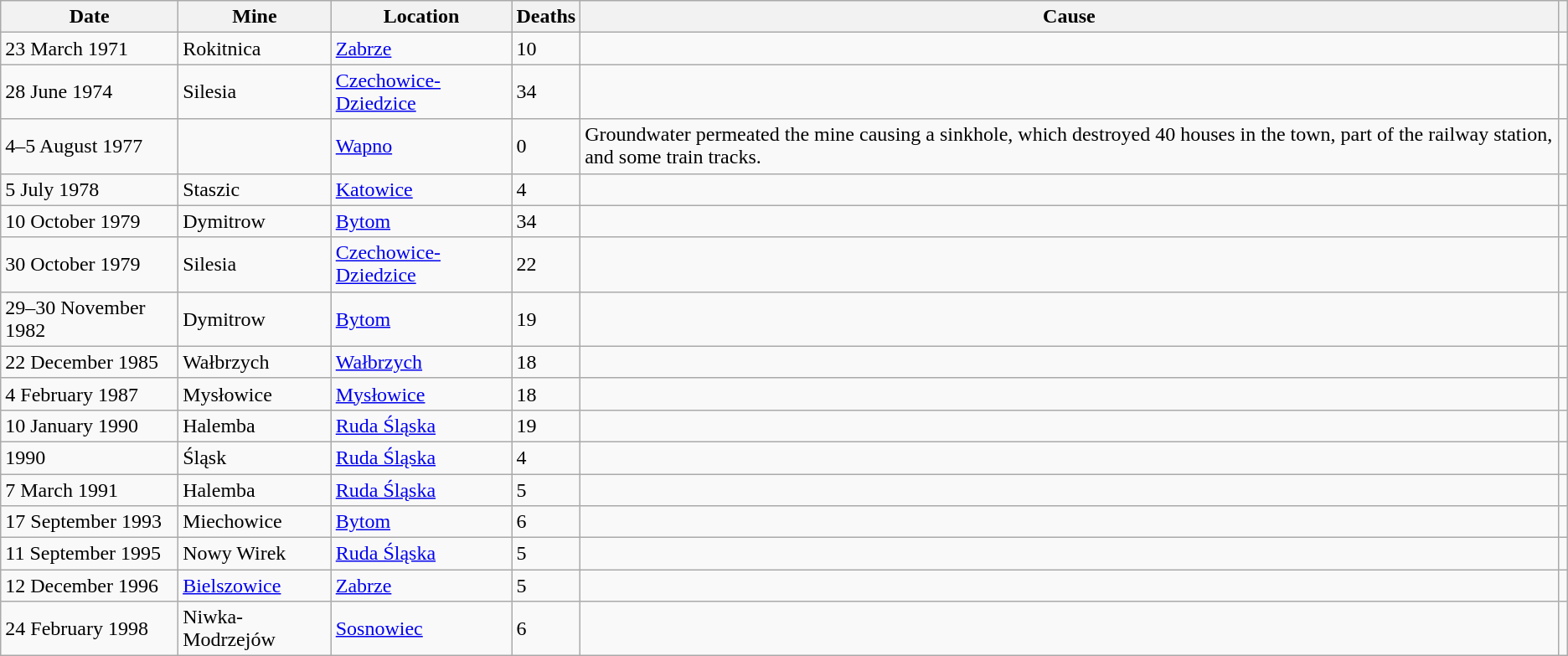<table class="wikitable sortable sotable">
<tr>
<th>Date</th>
<th>Mine</th>
<th>Location</th>
<th>Deaths</th>
<th>Cause</th>
<th></th>
</tr>
<tr>
<td>23 March 1971</td>
<td>Rokitnica</td>
<td><a href='#'>Zabrze</a></td>
<td>10</td>
<td></td>
<td></td>
</tr>
<tr>
<td>28 June 1974</td>
<td>Silesia</td>
<td><a href='#'>Czechowice-Dziedzice</a></td>
<td>34</td>
<td></td>
<td></td>
</tr>
<tr>
<td>4–5 August 1977</td>
<td></td>
<td><a href='#'>Wapno</a></td>
<td>0</td>
<td>Groundwater permeated the mine causing a sinkhole, which destroyed 40 houses in the town, part of the railway station, and some train tracks.</td>
<td></td>
</tr>
<tr>
<td>5 July 1978</td>
<td>Staszic</td>
<td><a href='#'>Katowice</a></td>
<td>4</td>
<td></td>
<td></td>
</tr>
<tr>
<td>10 October 1979</td>
<td>Dymitrow</td>
<td><a href='#'>Bytom</a></td>
<td>34</td>
<td></td>
<td></td>
</tr>
<tr>
<td>30 October 1979</td>
<td>Silesia</td>
<td><a href='#'>Czechowice-Dziedzice</a></td>
<td>22</td>
<td></td>
<td></td>
</tr>
<tr>
<td>29–30 November 1982</td>
<td>Dymitrow</td>
<td><a href='#'>Bytom</a></td>
<td>19</td>
<td></td>
<td></td>
</tr>
<tr>
<td>22 December 1985</td>
<td>Wałbrzych</td>
<td><a href='#'>Wałbrzych</a></td>
<td>18</td>
<td></td>
<td></td>
</tr>
<tr>
<td>4 February 1987</td>
<td>Mysłowice</td>
<td><a href='#'>Mysłowice</a></td>
<td>18</td>
<td></td>
<td></td>
</tr>
<tr>
<td>10 January 1990</td>
<td>Halemba</td>
<td><a href='#'>Ruda Śląska</a></td>
<td>19</td>
<td></td>
<td></td>
</tr>
<tr>
<td>1990</td>
<td>Śląsk</td>
<td><a href='#'>Ruda Śląska</a></td>
<td>4</td>
<td></td>
<td></td>
</tr>
<tr>
<td>7 March 1991</td>
<td>Halemba</td>
<td><a href='#'>Ruda Śląska</a></td>
<td>5</td>
<td></td>
<td></td>
</tr>
<tr>
<td>17 September 1993</td>
<td>Miechowice</td>
<td><a href='#'>Bytom</a></td>
<td>6</td>
<td></td>
<td></td>
</tr>
<tr>
<td>11 September 1995</td>
<td>Nowy Wirek</td>
<td><a href='#'>Ruda Śląska</a></td>
<td>5</td>
<td></td>
<td></td>
</tr>
<tr>
<td>12 December 1996</td>
<td><a href='#'>Bielszowice</a></td>
<td><a href='#'>Zabrze</a></td>
<td>5</td>
<td></td>
<td></td>
</tr>
<tr>
<td>24 February 1998</td>
<td>Niwka-Modrzejów</td>
<td><a href='#'>Sosnowiec</a></td>
<td>6</td>
<td></td>
<td></td>
</tr>
</table>
